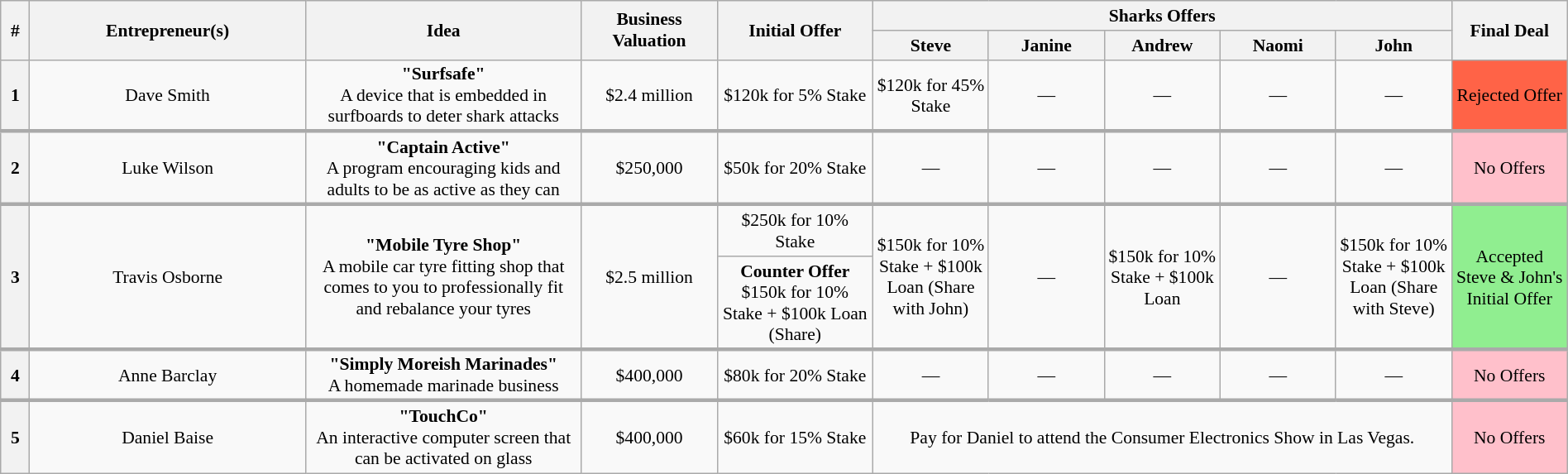<table class="wikitable plainrowheaders" style="font-size:90%; text-align:center; width: 100%; margin-left: auto; margin-right: auto;">
<tr>
<th scope="col" bgcolor="lightgrey" rowspan="2" width="15" align="center">#</th>
<th scope="col" bgcolor="lightgrey" rowspan="2" width="200" align="center">Entrepreneur(s)</th>
<th scope="col" bgcolor="lightgrey" rowspan="2" width="200" align="center">Idea</th>
<th scope="col" bgcolor="lightgrey" rowspan="2" width="95" align="center">Business Valuation</th>
<th scope="col" bgcolor="lightgrey" rowspan="2" width="110" align="center">Initial Offer</th>
<th scope="col" bgcolor="lightgrey" colspan="5">Sharks Offers</th>
<th scope="col" bgcolor="lightgrey" rowspan="2" width="80" align="center">Final Deal</th>
</tr>
<tr>
<th width="80" align="center"><strong>Steve</strong></th>
<th width="80" align="center"><strong>Janine</strong></th>
<th width="80" align="center"><strong>Andrew</strong></th>
<th width="80" align="center"><strong>Naomi</strong></th>
<th width="80" align="center"><strong>John</strong></th>
</tr>
<tr>
<th>1</th>
<td>Dave Smith</td>
<td><strong>"Surfsafe"</strong><br> A device that is embedded in surfboards to deter shark attacks</td>
<td>$2.4 million</td>
<td>$120k for 5% Stake</td>
<td>$120k for 45% Stake</td>
<td>—</td>
<td>—</td>
<td>—</td>
<td>—</td>
<td bgcolor="tomato">Rejected Offer</td>
</tr>
<tr>
</tr>
<tr style="border-top:3px solid #aaa;">
<th>2</th>
<td>Luke Wilson</td>
<td><strong>"Captain Active"</strong><br> A program encouraging kids and adults to be as active as they can</td>
<td>$250,000</td>
<td>$50k for 20% Stake</td>
<td>—</td>
<td>—</td>
<td>—</td>
<td>—</td>
<td>—</td>
<td bgcolor="pink">No Offers</td>
</tr>
<tr>
</tr>
<tr style="border-top:3px solid #aaa;">
<th rowspan="2">3</th>
<td rowspan="2">Travis Osborne</td>
<td rowspan="2"><strong>"Mobile Tyre Shop"</strong><br> A mobile car tyre fitting shop that comes to you to professionally fit and rebalance your tyres</td>
<td rowspan="2">$2.5 million</td>
<td>$250k for 10% Stake</td>
<td rowspan="2">$150k for 10% Stake + $100k Loan (Share with John)</td>
<td rowspan="2">—</td>
<td rowspan="2">$150k for 10% Stake + $100k Loan</td>
<td rowspan="2">—</td>
<td rowspan="2">$150k for 10% Stake + $100k Loan (Share with Steve)</td>
<td rowspan="2" bgcolor="lightgreen">Accepted Steve & John's Initial Offer</td>
</tr>
<tr>
<td><strong>Counter Offer</strong><br>$150k for 10% Stake + $100k Loan (Share)</td>
</tr>
<tr>
</tr>
<tr style="border-top:3px solid #aaa;">
<th>4</th>
<td>Anne Barclay</td>
<td><strong>"Simply Moreish Marinades"</strong><br> A homemade marinade business</td>
<td>$400,000</td>
<td>$80k for 20% Stake</td>
<td>—</td>
<td>—</td>
<td>—</td>
<td>—</td>
<td>—</td>
<td bgcolor="pink">No Offers</td>
</tr>
<tr>
</tr>
<tr style="border-top:3px solid #aaa;">
<th>5</th>
<td>Daniel Baise</td>
<td><strong>"TouchCo"</strong><br> An interactive computer screen that can be activated on glass</td>
<td>$400,000</td>
<td>$60k for 15% Stake</td>
<td colspan="5">Pay for Daniel to attend the Consumer Electronics Show in Las Vegas.</td>
<td bgcolor="pink">No Offers</td>
</tr>
</table>
